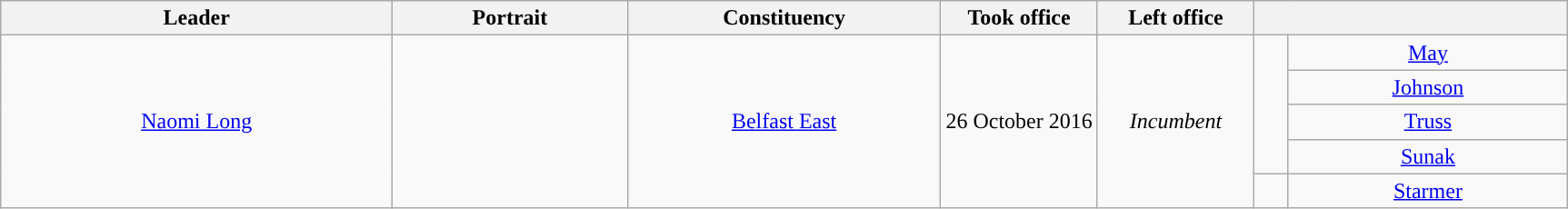<table class="wikitable" style="text-align:center">
<tr>
<th style="width:25%;">Leader<br></th>
<th width=60>Portrait</th>
<th style="width:20%;">Constituency</th>
<th style="width:10%;">Took office</th>
<th style="width:10%;">Left office</th>
<th colspan="2" style="width:20%;"></th>
</tr>
<tr>
<td rowspan=5><a href='#'>Naomi Long</a><br></td>
<td rowspan=5></td>
<td rowspan=5><a href='#'>Belfast East</a> </td>
<td rowspan=5>26 October 2016</td>
<td rowspan=5><em>Incumbent</em></td>
<td rowspan=4 style="background-color: "></td>
<td><a href='#'>May</a></td>
</tr>
<tr>
<td><a href='#'>Johnson</a></td>
</tr>
<tr>
<td><a href='#'>Truss</a></td>
</tr>
<tr>
<td><a href='#'>Sunak</a></td>
</tr>
<tr>
<td style="background-color: "></td>
<td><a href='#'>Starmer</a></td>
</tr>
</table>
